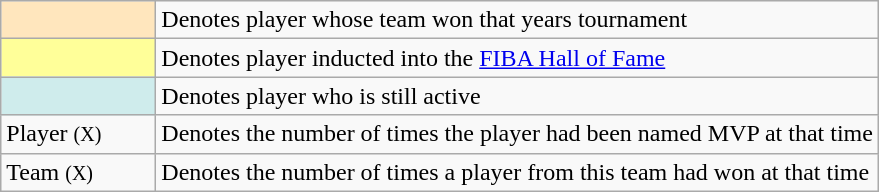<table class="wikitable">
<tr>
<td style="background-color:#FFE6BD; border:1px solid #aaaaaa; width:6em"></td>
<td>Denotes player whose team won that years tournament</td>
</tr>
<tr>
<td style="background-color:#FFFF99; border:1px solid #aaaaaa; width:6em"></td>
<td>Denotes player inducted into the <a href='#'>FIBA Hall of Fame</a></td>
</tr>
<tr>
<td style="background-color:#CFECEC; border:1px solid #aaaaaa; width:6em"></td>
<td>Denotes player who is still active</td>
</tr>
<tr>
<td>Player <small>(X)</small></td>
<td>Denotes the number of times the player had been named MVP at that time</td>
</tr>
<tr>
<td>Team <small>(X)</small></td>
<td>Denotes the number of times a player from this team had won at that time</td>
</tr>
</table>
